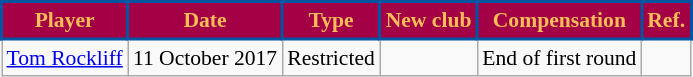<table class="wikitable" style="font-size:90%; text-align:center;">
<tr style="background:#a30046; color: #fdbe57;">
<td style="border: solid #0055a3 2px"><strong>Player</strong></td>
<td style="border: solid #0055a3 2px"><strong>Date</strong></td>
<td style="border: solid #0055a3 2px"><strong>Type</strong></td>
<td style="border: solid #0055a3 2px"><strong>New club</strong></td>
<td style="border: solid #0055a3 2px"><strong>Compensation</strong></td>
<td style="border: solid #0055a3 2px"><strong>Ref.</strong></td>
</tr>
<tr>
<td><a href='#'>Tom Rockliff</a></td>
<td>11 October 2017</td>
<td>Restricted</td>
<td></td>
<td>End of first round</td>
<td></td>
</tr>
</table>
